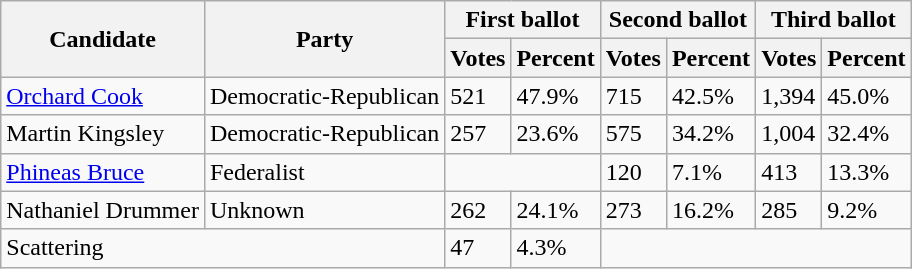<table class=wikitable>
<tr>
<th rowspan=2>Candidate</th>
<th rowspan=2>Party</th>
<th colspan=2>First ballot</th>
<th colspan=2>Second ballot</th>
<th colspan=2>Third ballot</th>
</tr>
<tr>
<th>Votes</th>
<th>Percent</th>
<th>Votes</th>
<th>Percent</th>
<th>Votes</th>
<th>Percent</th>
</tr>
<tr>
<td><a href='#'>Orchard Cook</a></td>
<td>Democratic-Republican</td>
<td>521</td>
<td>47.9%</td>
<td>715</td>
<td>42.5%</td>
<td>1,394</td>
<td>45.0%</td>
</tr>
<tr>
<td>Martin Kingsley</td>
<td>Democratic-Republican</td>
<td>257</td>
<td>23.6%</td>
<td>575</td>
<td>34.2%</td>
<td>1,004</td>
<td>32.4%</td>
</tr>
<tr>
<td><a href='#'>Phineas Bruce</a></td>
<td>Federalist</td>
<td colspan=2></td>
<td>120</td>
<td>7.1%</td>
<td>413</td>
<td>13.3%</td>
</tr>
<tr>
<td>Nathaniel Drummer</td>
<td>Unknown</td>
<td>262</td>
<td>24.1%</td>
<td>273</td>
<td>16.2%</td>
<td>285</td>
<td>9.2%</td>
</tr>
<tr>
<td colspan=2>Scattering</td>
<td>47</td>
<td>4.3%</td>
</tr>
</table>
